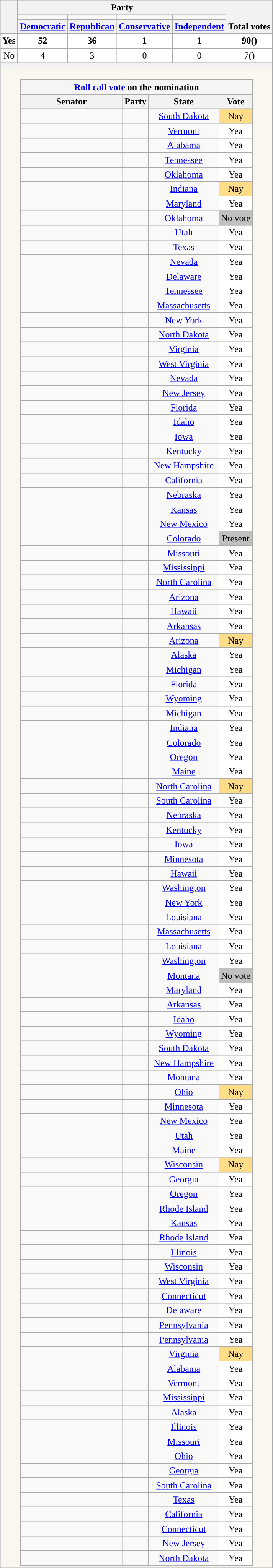<table class=wikitable style="text-align:center">
<tr style="vertical-align:bottom;">
<th rowspan=3></th>
<th colspan=4>Party</th>
<th rowspan=3>Total votes</th>
</tr>
<tr style="height:5px">
<td style="background-color:"></td>
<td style="background-color:"></td>
<td style="background-color:"></td>
<td style="background-color:"></td>
</tr>
<tr style="vertical-align:bottom;">
<th><a href='#'>Democratic</a></th>
<th><a href='#'>Republican</a></th>
<th><a href='#'>Conservative</a></th>
<th><a href='#'>Independent</a></th>
</tr>
<tr>
<td><strong>Yes</strong></td>
<td style="background:#ffffff"><strong>52</strong></td>
<td style="background:#ffffff"><strong>36</strong></td>
<td style="background:#ffffff"><strong>1</strong></td>
<td style="background:#ffffff"><strong>1</strong></td>
<td style="background:#ffffff"><strong>90()</strong></td>
</tr>
<tr>
<td>No</td>
<td style="background:#ffffff">4</td>
<td style="background:#ffffff">3</td>
<td style="background:#ffffff">0</td>
<td style="background:#ffffff">0</td>
<td style="background:#ffffff">7()</td>
</tr>
<tr>
<th colspan=6 style="text-align:left;"></th>
</tr>
<tr>
<td colspan=6 style="background:#f9f7f0"><br><table class="wikitable sortable mw-collapsible mw-collapsed" style="margin:auto;" style="text-align:left">
<tr>
<th colspan=4 style="background:#f5f5f5"><a href='#'>Roll call vote</a> on the nomination</th>
</tr>
<tr>
<th scope="col" style="width: 170px;">Senator</th>
<th>Party</th>
<th scope="col" style="width: 115px;">State</th>
<th>Vote</th>
</tr>
<tr>
<td></td>
<td></td>
<td><a href='#'>South Dakota</a></td>
<td style="background:#ffdd88;">Nay</td>
</tr>
<tr>
<td></td>
<td></td>
<td><a href='#'>Vermont</a></td>
<td style="background:#ffffff;">Yea</td>
</tr>
<tr>
<td></td>
<td></td>
<td><a href='#'>Alabama</a></td>
<td style="background:#ffffff;">Yea</td>
</tr>
<tr>
<td></td>
<td></td>
<td><a href='#'>Tennessee</a></td>
<td style="background:#ffffff;">Yea</td>
</tr>
<tr>
<td></td>
<td></td>
<td><a href='#'>Oklahoma</a></td>
<td style="background:#ffffff;">Yea</td>
</tr>
<tr>
<td></td>
<td></td>
<td><a href='#'>Indiana</a></td>
<td style="background:#ffdd88;">Nay</td>
</tr>
<tr>
<td></td>
<td></td>
<td><a href='#'>Maryland</a></td>
<td style="background:#ffffff;">Yea</td>
</tr>
<tr>
<td></td>
<td></td>
<td><a href='#'>Oklahoma</a></td>
<td style="background:#C0C0C0;">No vote</td>
</tr>
<tr>
<td></td>
<td></td>
<td><a href='#'>Utah</a></td>
<td style="background:#ffffff;">Yea</td>
</tr>
<tr>
<td></td>
<td></td>
<td><a href='#'>Texas</a></td>
<td style="background:#ffffff;">Yea</td>
</tr>
<tr>
<td></td>
<td></td>
<td><a href='#'>Nevada</a></td>
<td style="background:#ffffff;">Yea</td>
</tr>
<tr>
<td></td>
<td></td>
<td><a href='#'>Delaware</a></td>
<td style="background:#ffffff;">Yea</td>
</tr>
<tr>
<td></td>
<td></td>
<td><a href='#'>Tennessee</a></td>
<td style="background:#ffffff;">Yea</td>
</tr>
<tr>
<td></td>
<td></td>
<td><a href='#'>Massachusetts</a></td>
<td style="background:#ffffff;">Yea</td>
</tr>
<tr>
<td></td>
<td></td>
<td><a href='#'>New York</a></td>
<td style="background:#ffffff;">Yea</td>
</tr>
<tr>
<td></td>
<td></td>
<td><a href='#'>North Dakota</a></td>
<td style="background:#ffffff;">Yea</td>
</tr>
<tr>
<td></td>
<td></td>
<td><a href='#'>Virginia</a></td>
<td style="background:#ffffff;">Yea</td>
</tr>
<tr>
<td></td>
<td></td>
<td><a href='#'>West Virginia</a></td>
<td style="background:#ffffff;">Yea</td>
</tr>
<tr>
<td></td>
<td></td>
<td><a href='#'>Nevada</a></td>
<td style="background:#ffffff;">Yea</td>
</tr>
<tr>
<td></td>
<td></td>
<td><a href='#'>New Jersey</a></td>
<td style="background:#ffffff;">Yea</td>
</tr>
<tr>
<td></td>
<td></td>
<td><a href='#'>Florida</a></td>
<td style="background:#ffffff;">Yea</td>
</tr>
<tr>
<td></td>
<td></td>
<td><a href='#'>Idaho</a></td>
<td style="background:#ffffff;">Yea</td>
</tr>
<tr>
<td></td>
<td></td>
<td><a href='#'>Iowa</a></td>
<td style="background:#ffffff;">Yea</td>
</tr>
<tr>
<td></td>
<td></td>
<td><a href='#'>Kentucky</a></td>
<td style="background:#ffffff;">Yea</td>
</tr>
<tr>
<td></td>
<td></td>
<td><a href='#'>New Hampshire</a></td>
<td style="background:#ffffff;">Yea</td>
</tr>
<tr>
<td></td>
<td></td>
<td><a href='#'>California</a></td>
<td style="background:#ffffff;">Yea</td>
</tr>
<tr>
<td></td>
<td></td>
<td><a href='#'>Nebraska</a></td>
<td style="background:#ffffff;">Yea</td>
</tr>
<tr>
<td></td>
<td></td>
<td><a href='#'>Kansas</a></td>
<td style="background:#ffffff;">Yea</td>
</tr>
<tr>
<td></td>
<td></td>
<td><a href='#'>New Mexico</a></td>
<td style="background:#ffffff;">Yea</td>
</tr>
<tr>
<td></td>
<td></td>
<td><a href='#'>Colorado</a></td>
<td style="background:#C0C0C0;">Present</td>
</tr>
<tr>
<td></td>
<td></td>
<td><a href='#'>Missouri</a></td>
<td style="background:#ffffff;">Yea</td>
</tr>
<tr>
<td></td>
<td></td>
<td><a href='#'>Mississippi</a></td>
<td style="background:#ffffff;">Yea</td>
</tr>
<tr>
<td></td>
<td></td>
<td><a href='#'>North Carolina</a></td>
<td style="background:#ffffff;">Yea</td>
</tr>
<tr>
<td></td>
<td></td>
<td><a href='#'>Arizona</a></td>
<td style="background:#ffffff;">Yea</td>
</tr>
<tr>
<td></td>
<td></td>
<td><a href='#'>Hawaii</a></td>
<td style="background:#ffffff;">Yea</td>
</tr>
<tr>
<td></td>
<td></td>
<td><a href='#'>Arkansas</a></td>
<td style="background:#ffffff;">Yea</td>
</tr>
<tr>
<td></td>
<td></td>
<td><a href='#'>Arizona</a></td>
<td style="background:#ffdd88;">Nay</td>
</tr>
<tr>
<td></td>
<td></td>
<td><a href='#'>Alaska</a></td>
<td style="background:#ffffff;">Yea</td>
</tr>
<tr>
<td></td>
<td></td>
<td><a href='#'>Michigan</a></td>
<td style="background:#ffffff;">Yea</td>
</tr>
<tr>
<td></td>
<td></td>
<td><a href='#'>Florida</a></td>
<td style="background:#ffffff;">Yea</td>
</tr>
<tr>
<td></td>
<td></td>
<td><a href='#'>Wyoming</a></td>
<td style="background:#ffffff;">Yea</td>
</tr>
<tr>
<td></td>
<td></td>
<td><a href='#'>Michigan</a></td>
<td style="background:#ffffff;">Yea</td>
</tr>
<tr>
<td></td>
<td></td>
<td><a href='#'>Indiana</a></td>
<td style="background:#ffffff;">Yea</td>
</tr>
<tr>
<td></td>
<td></td>
<td><a href='#'>Colorado</a></td>
<td style="background:#ffffff;">Yea</td>
</tr>
<tr>
<td></td>
<td></td>
<td><a href='#'>Oregon</a></td>
<td style="background:#ffffff;">Yea</td>
</tr>
<tr>
<td></td>
<td></td>
<td><a href='#'>Maine</a></td>
<td style="background:#ffffff;">Yea</td>
</tr>
<tr>
<td></td>
<td></td>
<td><a href='#'>North Carolina</a></td>
<td style="background:#ffdd88;">Nay</td>
</tr>
<tr>
<td></td>
<td></td>
<td><a href='#'>South Carolina</a></td>
<td style="background:#ffffff;">Yea</td>
</tr>
<tr>
<td></td>
<td></td>
<td><a href='#'>Nebraska</a></td>
<td style="background:#ffffff;">Yea</td>
</tr>
<tr>
<td></td>
<td></td>
<td><a href='#'>Kentucky</a></td>
<td style="background:#ffffff;">Yea</td>
</tr>
<tr>
<td></td>
<td></td>
<td><a href='#'>Iowa</a></td>
<td style="background:#ffffff;">Yea</td>
</tr>
<tr>
<td></td>
<td></td>
<td><a href='#'>Minnesota</a></td>
<td style="background:#ffffff;">Yea</td>
</tr>
<tr>
<td></td>
<td></td>
<td><a href='#'>Hawaii</a></td>
<td style="background:#ffffff;">Yea</td>
</tr>
<tr>
<td></td>
<td></td>
<td><a href='#'>Washington</a></td>
<td style="background:#ffffff;">Yea</td>
</tr>
<tr>
<td></td>
<td></td>
<td><a href='#'>New York</a></td>
<td style="background:#ffffff;">Yea</td>
</tr>
<tr>
<td></td>
<td></td>
<td><a href='#'>Louisiana</a></td>
<td style="background:#ffffff;">Yea</td>
</tr>
<tr>
<td></td>
<td></td>
<td><a href='#'>Massachusetts</a></td>
<td style="background:#ffffff;">Yea</td>
</tr>
<tr>
<td></td>
<td></td>
<td><a href='#'>Louisiana</a></td>
<td style="background:#ffffff;">Yea</td>
</tr>
<tr>
<td></td>
<td></td>
<td><a href='#'>Washington</a></td>
<td style="background:#ffffff;">Yea</td>
</tr>
<tr>
<td></td>
<td></td>
<td><a href='#'>Montana</a></td>
<td style="background:#C0C0C0;">No vote</td>
</tr>
<tr>
<td></td>
<td></td>
<td><a href='#'>Maryland</a></td>
<td style="background:#ffffff;">Yea</td>
</tr>
<tr>
<td></td>
<td></td>
<td><a href='#'>Arkansas</a></td>
<td style="background:#ffffff;">Yea</td>
</tr>
<tr>
<td></td>
<td></td>
<td><a href='#'>Idaho</a></td>
<td style="background:#ffffff;">Yea</td>
</tr>
<tr>
<td></td>
<td></td>
<td><a href='#'>Wyoming</a></td>
<td style="background:#ffffff;">Yea</td>
</tr>
<tr>
<td></td>
<td></td>
<td><a href='#'>South Dakota</a></td>
<td style="background:#ffffff;">Yea</td>
</tr>
<tr>
<td></td>
<td></td>
<td><a href='#'>New Hampshire</a></td>
<td style="background:#ffffff;">Yea</td>
</tr>
<tr>
<td></td>
<td></td>
<td><a href='#'>Montana</a></td>
<td style="background:#ffffff;">Yea</td>
</tr>
<tr>
<td></td>
<td></td>
<td><a href='#'>Ohio</a></td>
<td style="background:#ffdd88;">Nay</td>
</tr>
<tr>
<td></td>
<td></td>
<td><a href='#'>Minnesota</a></td>
<td style="background:#ffffff;">Yea</td>
</tr>
<tr>
<td></td>
<td></td>
<td><a href='#'>New Mexico</a></td>
<td style="background:#ffffff;">Yea</td>
</tr>
<tr>
<td></td>
<td></td>
<td><a href='#'>Utah</a></td>
<td style="background:#ffffff;">Yea</td>
</tr>
<tr>
<td></td>
<td></td>
<td><a href='#'>Maine</a></td>
<td style="background:#ffffff;">Yea</td>
</tr>
<tr>
<td></td>
<td></td>
<td><a href='#'>Wisconsin</a></td>
<td style="background:#ffdd88;">Nay</td>
</tr>
<tr>
<td></td>
<td></td>
<td><a href='#'>Georgia</a></td>
<td style="background:#ffffff;">Yea</td>
</tr>
<tr>
<td></td>
<td></td>
<td><a href='#'>Oregon</a></td>
<td style="background:#ffffff;">Yea</td>
</tr>
<tr>
<td></td>
<td></td>
<td><a href='#'>Rhode Island</a></td>
<td style="background:#ffffff;">Yea</td>
</tr>
<tr>
<td></td>
<td></td>
<td><a href='#'>Kansas</a></td>
<td style="background:#ffffff;">Yea</td>
</tr>
<tr>
<td></td>
<td></td>
<td><a href='#'>Rhode Island</a></td>
<td style="background:#ffffff;">Yea</td>
</tr>
<tr>
<td></td>
<td></td>
<td><a href='#'>Illinois</a></td>
<td style="background:#ffffff;">Yea</td>
</tr>
<tr>
<td></td>
<td></td>
<td><a href='#'>Wisconsin</a></td>
<td style="background:#ffffff;">Yea</td>
</tr>
<tr>
<td></td>
<td></td>
<td><a href='#'>West Virginia</a></td>
<td style="background:#ffffff;">Yea</td>
</tr>
<tr>
<td></td>
<td></td>
<td><a href='#'>Connecticut</a></td>
<td style="background:#ffffff;">Yea</td>
</tr>
<tr>
<td></td>
<td></td>
<td><a href='#'>Delaware</a></td>
<td style="background:#ffffff;">Yea</td>
</tr>
<tr>
<td></td>
<td></td>
<td><a href='#'>Pennsylvania</a></td>
<td style="background:#ffffff;">Yea</td>
</tr>
<tr>
<td></td>
<td></td>
<td><a href='#'>Pennsylvania</a></td>
<td style="background:#ffffff;">Yea</td>
</tr>
<tr>
<td></td>
<td></td>
<td><a href='#'>Virginia</a></td>
<td style="background:#ffdd88;">Nay</td>
</tr>
<tr>
<td></td>
<td></td>
<td><a href='#'>Alabama</a></td>
<td style="background:#ffffff;">Yea</td>
</tr>
<tr>
<td></td>
<td></td>
<td><a href='#'>Vermont</a></td>
<td style="background:#ffffff;">Yea</td>
</tr>
<tr>
<td></td>
<td></td>
<td><a href='#'>Mississippi</a></td>
<td style="background:#ffffff;">Yea</td>
</tr>
<tr>
<td></td>
<td></td>
<td><a href='#'>Alaska</a></td>
<td style="background:#ffffff;">Yea</td>
</tr>
<tr>
<td></td>
<td></td>
<td><a href='#'>Illinois</a></td>
<td style="background:#ffffff;">Yea</td>
</tr>
<tr>
<td></td>
<td></td>
<td><a href='#'>Missouri</a></td>
<td style="background:#ffffff;">Yea</td>
</tr>
<tr>
<td></td>
<td></td>
<td><a href='#'>Ohio</a></td>
<td style="background:#ffffff;">Yea</td>
</tr>
<tr>
<td></td>
<td></td>
<td><a href='#'>Georgia</a></td>
<td style="background:#ffffff;">Yea</td>
</tr>
<tr>
<td></td>
<td></td>
<td><a href='#'>South Carolina</a></td>
<td style="background:#ffffff;">Yea</td>
</tr>
<tr>
<td></td>
<td></td>
<td><a href='#'>Texas</a></td>
<td style="background:#ffffff;">Yea</td>
</tr>
<tr>
<td></td>
<td></td>
<td><a href='#'>California</a></td>
<td style="background:#ffffff;">Yea</td>
</tr>
<tr>
<td></td>
<td></td>
<td><a href='#'>Connecticut</a></td>
<td style="background:#ffffff;">Yea</td>
</tr>
<tr>
<td></td>
<td></td>
<td><a href='#'>New Jersey</a></td>
<td style="background:#ffffff;">Yea</td>
</tr>
<tr>
<td></td>
<td></td>
<td><a href='#'>North Dakota</a></td>
<td style="background:#ffffff;">Yea</td>
</tr>
</table>
</td>
</tr>
</table>
